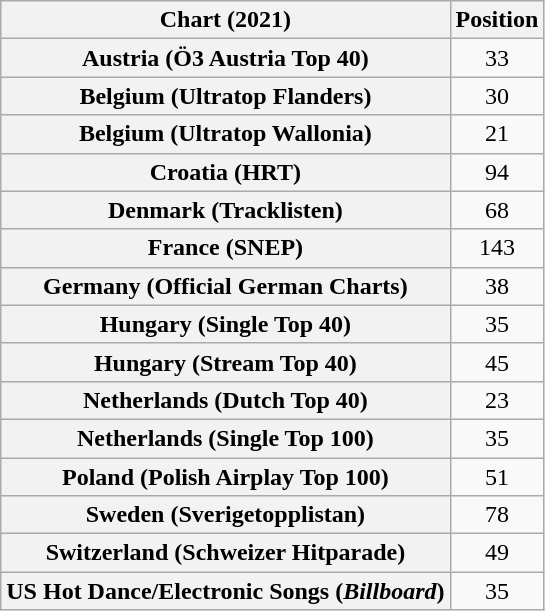<table class="wikitable sortable plainrowheaders" style="text-align:center">
<tr>
<th scope="col">Chart (2021)</th>
<th scope="col">Position</th>
</tr>
<tr>
<th scope="row">Austria (Ö3 Austria Top 40)</th>
<td>33</td>
</tr>
<tr>
<th scope="row">Belgium (Ultratop Flanders)</th>
<td>30</td>
</tr>
<tr>
<th scope="row">Belgium (Ultratop Wallonia)</th>
<td>21</td>
</tr>
<tr>
<th scope="row">Croatia (HRT)</th>
<td>94</td>
</tr>
<tr>
<th scope="row">Denmark (Tracklisten)</th>
<td>68</td>
</tr>
<tr>
<th scope="row">France (SNEP)</th>
<td>143</td>
</tr>
<tr>
<th scope="row">Germany (Official German Charts)</th>
<td>38</td>
</tr>
<tr>
<th scope="row">Hungary (Single Top 40)</th>
<td>35</td>
</tr>
<tr>
<th scope="row">Hungary (Stream Top 40)</th>
<td>45</td>
</tr>
<tr>
<th scope="row">Netherlands (Dutch Top 40)</th>
<td>23</td>
</tr>
<tr>
<th scope="row">Netherlands (Single Top 100)</th>
<td>35</td>
</tr>
<tr>
<th scope="row">Poland (Polish Airplay Top 100)</th>
<td>51</td>
</tr>
<tr>
<th scope="row">Sweden (Sverigetopplistan)</th>
<td>78</td>
</tr>
<tr>
<th scope="row">Switzerland (Schweizer Hitparade)</th>
<td>49</td>
</tr>
<tr>
<th scope="row">US Hot Dance/Electronic Songs (<em>Billboard</em>)</th>
<td>35</td>
</tr>
</table>
